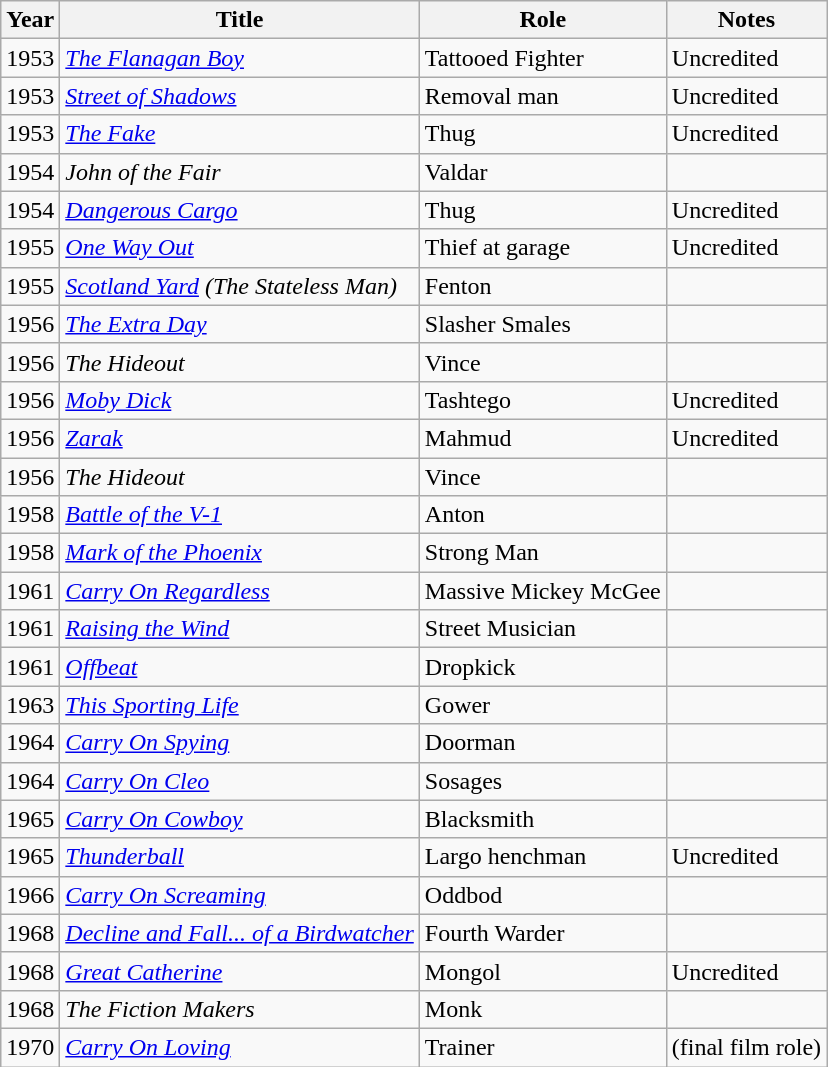<table class="wikitable">
<tr>
<th>Year</th>
<th>Title</th>
<th>Role</th>
<th>Notes</th>
</tr>
<tr>
<td>1953</td>
<td><em><a href='#'>The Flanagan Boy</a></em></td>
<td>Tattooed Fighter</td>
<td>Uncredited</td>
</tr>
<tr>
<td>1953</td>
<td><em><a href='#'>Street of Shadows</a></em></td>
<td>Removal man</td>
<td>Uncredited</td>
</tr>
<tr>
<td>1953</td>
<td><em><a href='#'>The Fake</a></em></td>
<td>Thug</td>
<td>Uncredited</td>
</tr>
<tr>
<td>1954</td>
<td><em>John of the Fair</em></td>
<td>Valdar</td>
<td></td>
</tr>
<tr>
<td>1954</td>
<td><em><a href='#'>Dangerous Cargo</a></em></td>
<td>Thug</td>
<td>Uncredited</td>
</tr>
<tr>
<td>1955</td>
<td><em><a href='#'>One Way Out</a></em></td>
<td>Thief at garage</td>
<td>Uncredited</td>
</tr>
<tr>
<td>1955</td>
<td><em> <a href='#'>Scotland Yard</a> (The Stateless Man)</em></td>
<td>Fenton</td>
<td></td>
</tr>
<tr>
<td>1956</td>
<td><em><a href='#'>The Extra Day</a></em></td>
<td>Slasher Smales</td>
<td></td>
</tr>
<tr>
<td>1956</td>
<td><em>The Hideout</em></td>
<td>Vince</td>
<td></td>
</tr>
<tr>
<td>1956</td>
<td><em><a href='#'>Moby Dick</a></em></td>
<td>Tashtego</td>
<td>Uncredited</td>
</tr>
<tr>
<td>1956</td>
<td><em><a href='#'>Zarak</a></em></td>
<td>Mahmud</td>
<td>Uncredited</td>
</tr>
<tr>
<td>1956</td>
<td><em>The Hideout</em></td>
<td>Vince</td>
<td></td>
</tr>
<tr>
<td>1958</td>
<td><em><a href='#'>Battle of the V-1</a></em></td>
<td>Anton</td>
<td></td>
</tr>
<tr>
<td>1958</td>
<td><em><a href='#'>Mark of the Phoenix</a></em></td>
<td>Strong Man</td>
<td></td>
</tr>
<tr>
<td>1961</td>
<td><em><a href='#'>Carry On Regardless</a></em></td>
<td>Massive Mickey McGee</td>
<td></td>
</tr>
<tr>
<td>1961</td>
<td><em><a href='#'>Raising the Wind</a></em></td>
<td>Street Musician</td>
<td></td>
</tr>
<tr>
<td>1961</td>
<td><em><a href='#'>Offbeat</a></em></td>
<td>Dropkick</td>
<td></td>
</tr>
<tr>
<td>1963</td>
<td><em><a href='#'>This Sporting Life</a></em></td>
<td>Gower</td>
<td></td>
</tr>
<tr>
<td>1964</td>
<td><em><a href='#'>Carry On Spying</a></em></td>
<td>Doorman</td>
<td></td>
</tr>
<tr>
<td>1964</td>
<td><em><a href='#'>Carry On Cleo</a></em></td>
<td>Sosages</td>
<td></td>
</tr>
<tr>
<td>1965</td>
<td><em><a href='#'>Carry On Cowboy</a></em></td>
<td>Blacksmith</td>
<td></td>
</tr>
<tr>
<td>1965</td>
<td><em><a href='#'>Thunderball</a></em></td>
<td>Largo henchman</td>
<td>Uncredited</td>
</tr>
<tr>
<td>1966</td>
<td><em><a href='#'>Carry On Screaming</a></em></td>
<td>Oddbod</td>
<td></td>
</tr>
<tr>
<td>1968</td>
<td><em><a href='#'>Decline and Fall... of a Birdwatcher</a></em></td>
<td>Fourth Warder</td>
<td></td>
</tr>
<tr>
<td>1968</td>
<td><em><a href='#'>Great Catherine</a></em></td>
<td>Mongol</td>
<td>Uncredited</td>
</tr>
<tr>
<td>1968</td>
<td><em>The Fiction Makers</em></td>
<td>Monk</td>
<td></td>
</tr>
<tr>
<td>1970</td>
<td><em><a href='#'>Carry On Loving</a></em></td>
<td>Trainer</td>
<td>(final film role)</td>
</tr>
</table>
